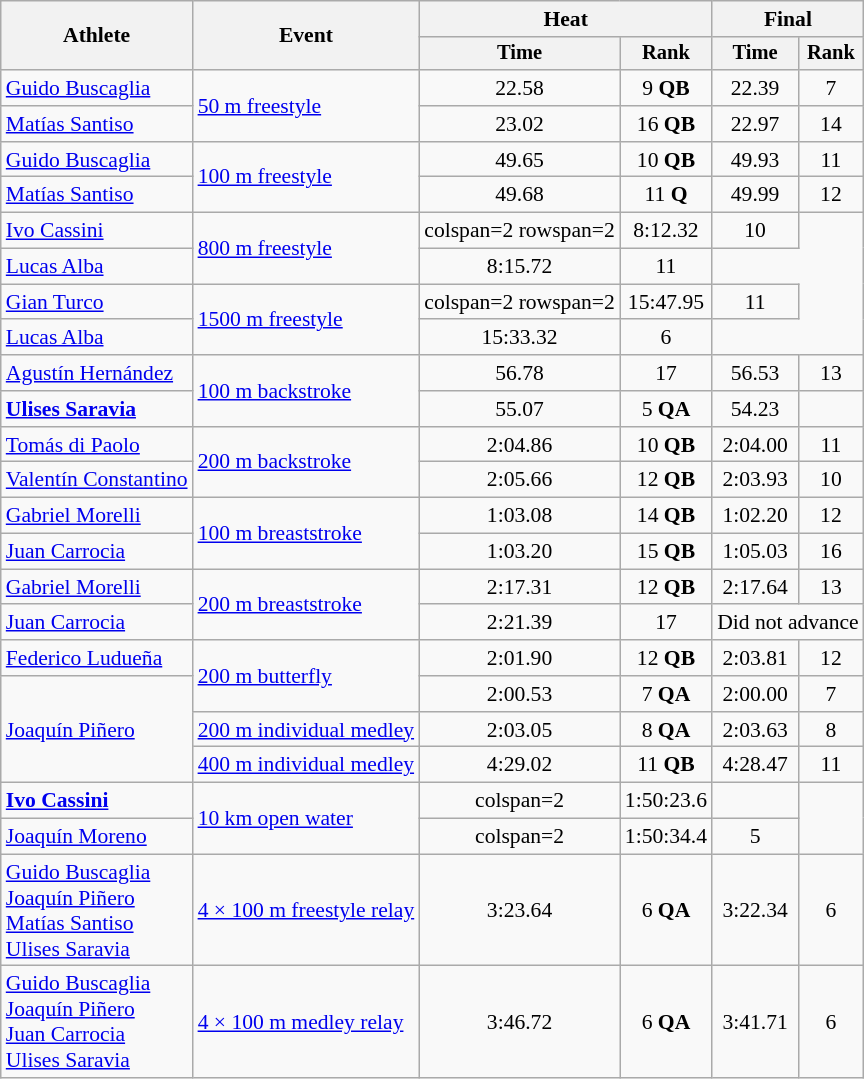<table class=wikitable style="font-size:90%">
<tr>
<th rowspan="2">Athlete</th>
<th rowspan="2">Event</th>
<th colspan="2">Heat</th>
<th colspan="2">Final</th>
</tr>
<tr style="font-size:95%">
<th>Time</th>
<th>Rank</th>
<th>Time</th>
<th>Rank</th>
</tr>
<tr align=center>
<td align=left><a href='#'>Guido Buscaglia</a></td>
<td align=left rowspan=2><a href='#'>50 m freestyle</a></td>
<td>22.58</td>
<td>9 <strong>QB</strong></td>
<td>22.39</td>
<td>7</td>
</tr>
<tr align=center>
<td align=left><a href='#'>Matías Santiso</a></td>
<td>23.02</td>
<td>16 <strong>QB</strong></td>
<td>22.97</td>
<td>14</td>
</tr>
<tr align=center>
<td align=left><a href='#'>Guido Buscaglia</a></td>
<td align=left rowspan=2><a href='#'>100 m freestyle</a></td>
<td>49.65</td>
<td>10 <strong>QB</strong></td>
<td>49.93</td>
<td>11</td>
</tr>
<tr align=center>
<td align=left><a href='#'>Matías Santiso</a></td>
<td>49.68</td>
<td>11 <strong>Q</strong></td>
<td>49.99</td>
<td>12</td>
</tr>
<tr align=center>
<td align=left><a href='#'>Ivo Cassini</a></td>
<td align=left rowspan=2><a href='#'>800 m freestyle</a></td>
<td>colspan=2 rowspan=2 </td>
<td>8:12.32</td>
<td>10</td>
</tr>
<tr align=center>
<td align=left><a href='#'>Lucas Alba</a></td>
<td>8:15.72</td>
<td>11</td>
</tr>
<tr align=center>
<td align=left><a href='#'>Gian Turco</a></td>
<td align=left rowspan=2><a href='#'>1500 m freestyle</a></td>
<td>colspan=2 rowspan=2 </td>
<td>15:47.95</td>
<td>11</td>
</tr>
<tr align=center>
<td align=left><a href='#'>Lucas Alba</a></td>
<td>15:33.32</td>
<td>6</td>
</tr>
<tr align=center>
<td align=left><a href='#'>Agustín Hernández</a></td>
<td align=left rowspan=2><a href='#'>100 m backstroke</a></td>
<td>56.78</td>
<td>17</td>
<td>56.53</td>
<td>13</td>
</tr>
<tr align=center>
<td align=left><strong><a href='#'>Ulises Saravia</a></strong></td>
<td>55.07</td>
<td>5 <strong>QA</strong></td>
<td>54.23</td>
<td></td>
</tr>
<tr align=center>
<td align=left><a href='#'>Tomás di Paolo</a></td>
<td align=left rowspan=2><a href='#'>200 m backstroke</a></td>
<td>2:04.86</td>
<td>10 <strong>QB</strong></td>
<td>2:04.00</td>
<td>11</td>
</tr>
<tr align=center>
<td align=left><a href='#'>Valentín Constantino</a></td>
<td>2:05.66</td>
<td>12 <strong>QB</strong></td>
<td>2:03.93</td>
<td>10</td>
</tr>
<tr align=center>
<td align=left><a href='#'>Gabriel Morelli</a></td>
<td align=left rowspan=2><a href='#'>100 m breaststroke</a></td>
<td>1:03.08</td>
<td>14 <strong>QB</strong></td>
<td>1:02.20</td>
<td>12</td>
</tr>
<tr align=center>
<td align=left><a href='#'>Juan Carrocia</a></td>
<td>1:03.20</td>
<td>15 <strong>QB</strong></td>
<td>1:05.03</td>
<td>16</td>
</tr>
<tr align=center>
<td align=left><a href='#'>Gabriel Morelli</a></td>
<td align=left rowspan=2><a href='#'>200 m breaststroke</a></td>
<td>2:17.31</td>
<td>12 <strong>QB</strong></td>
<td>2:17.64</td>
<td>13</td>
</tr>
<tr align=center>
<td align=left><a href='#'>Juan Carrocia</a></td>
<td>2:21.39</td>
<td>17</td>
<td colspan=2>Did not advance</td>
</tr>
<tr align=center>
<td align=left><a href='#'>Federico Ludueña</a></td>
<td align=left rowspan=2><a href='#'>200 m butterfly</a></td>
<td>2:01.90</td>
<td>12 <strong>QB</strong></td>
<td>2:03.81</td>
<td>12</td>
</tr>
<tr align=center>
<td align=left rowspan=3><a href='#'>Joaquín Piñero</a></td>
<td>2:00.53</td>
<td>7 <strong>QA</strong></td>
<td>2:00.00</td>
<td>7</td>
</tr>
<tr align=center>
<td align=left><a href='#'>200 m individual medley</a></td>
<td>2:03.05</td>
<td>8 <strong>QA</strong></td>
<td>2:03.63</td>
<td>8</td>
</tr>
<tr align=center>
<td align=left><a href='#'>400 m individual medley</a></td>
<td>4:29.02</td>
<td>11 <strong>QB</strong></td>
<td>4:28.47</td>
<td>11</td>
</tr>
<tr align=center>
<td align=left><strong><a href='#'>Ivo Cassini</a></strong></td>
<td align=left rowspan=2><a href='#'>10 km open water</a></td>
<td>colspan=2 </td>
<td>1:50:23.6</td>
<td></td>
</tr>
<tr align=center>
<td align=left><a href='#'>Joaquín Moreno</a></td>
<td>colspan=2 </td>
<td>1:50:34.4</td>
<td>5</td>
</tr>
<tr align=center>
<td align=left><a href='#'>Guido Buscaglia</a><br><a href='#'>Joaquín Piñero</a><br><a href='#'>Matías Santiso</a><br><a href='#'>Ulises Saravia</a></td>
<td align=left><a href='#'>4 × 100 m freestyle relay</a></td>
<td>3:23.64</td>
<td>6 <strong>QA</strong></td>
<td>3:22.34</td>
<td>6</td>
</tr>
<tr align=center>
<td align=left><a href='#'>Guido Buscaglia</a><br><a href='#'>Joaquín Piñero</a><br><a href='#'>Juan Carrocia</a><br><a href='#'>Ulises Saravia</a></td>
<td align=left><a href='#'>4 × 100 m medley relay</a></td>
<td>3:46.72</td>
<td>6 <strong>QA</strong></td>
<td>3:41.71</td>
<td>6</td>
</tr>
</table>
